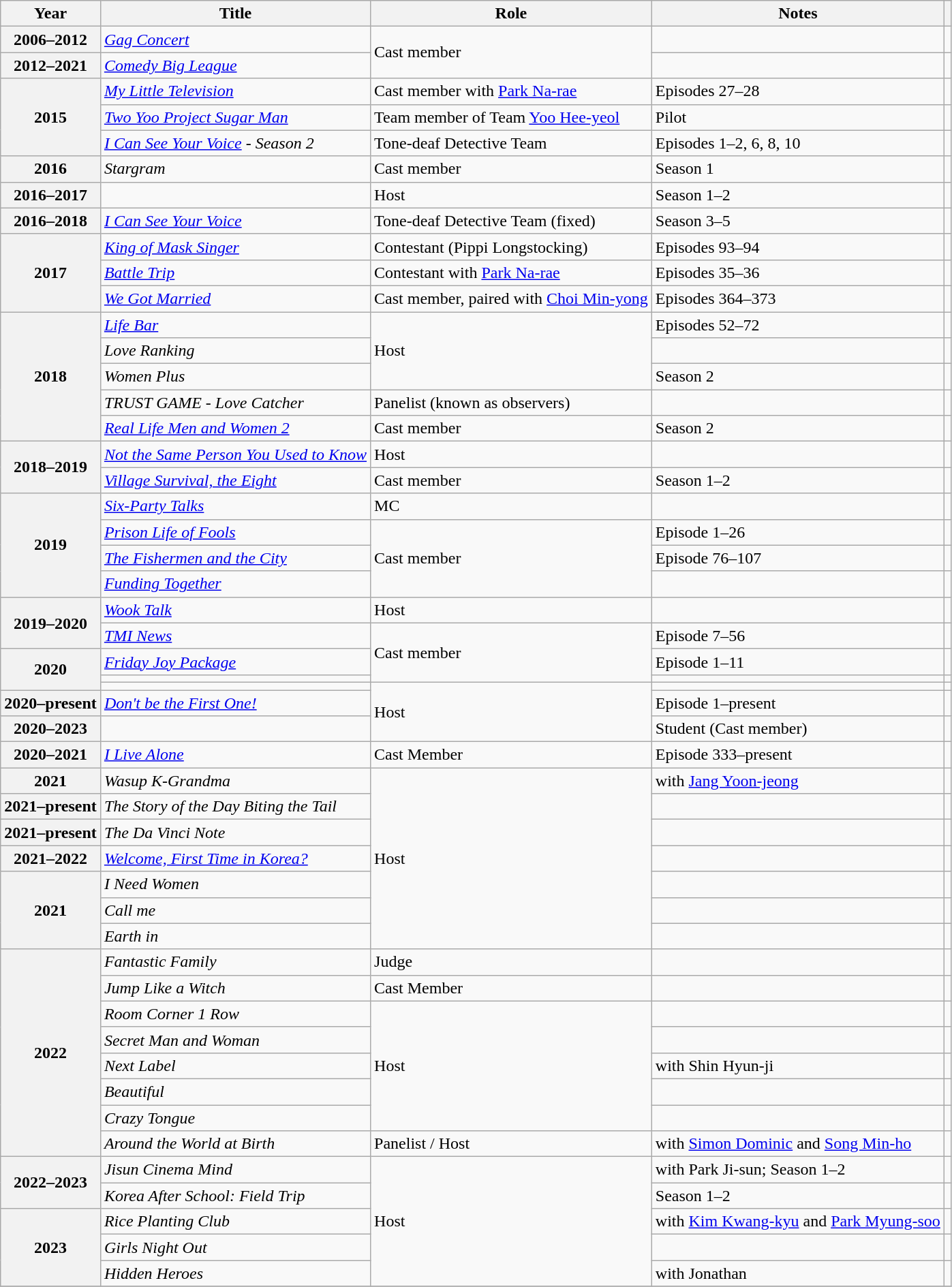<table class="wikitable sortable plainrowheaders">
<tr>
<th scope="col">Year</th>
<th scope="col">Title</th>
<th scope="col">Role</th>
<th scope="col">Notes</th>
<th scope="col" class="unsortable"></th>
</tr>
<tr>
<th scope="row">2006–2012</th>
<td><em><a href='#'>Gag Concert</a></em></td>
<td rowspan=2>Cast member</td>
<td></td>
<td></td>
</tr>
<tr>
<th scope="row">2012–2021</th>
<td><em><a href='#'>Comedy Big League</a></em></td>
<td></td>
<td style="text-align:center"></td>
</tr>
<tr>
<th scope="row" rowspan="3">2015</th>
<td><em><a href='#'>My Little Television</a></em></td>
<td>Cast member with <a href='#'>Park Na-rae</a></td>
<td>Episodes 27–28</td>
<td style="text-align:center"></td>
</tr>
<tr>
<td><em><a href='#'>Two Yoo Project Sugar Man</a></em></td>
<td>Team member of Team <a href='#'>Yoo Hee-yeol</a></td>
<td>Pilot</td>
<td></td>
</tr>
<tr>
<td><em><a href='#'>I Can See Your Voice</a> - Season 2</em></td>
<td>Tone-deaf Detective Team</td>
<td>Episodes 1–2, 6, 8, 10</td>
<td></td>
</tr>
<tr>
<th scope="row">2016</th>
<td><em>Stargram</em></td>
<td>Cast member</td>
<td>Season 1</td>
<td style="text-align:center"></td>
</tr>
<tr>
<th scope="row">2016–2017</th>
<td><em></em></td>
<td>Host</td>
<td>Season 1–2</td>
<td style="text-align:center"></td>
</tr>
<tr>
<th scope="row">2016–2018</th>
<td><em><a href='#'>I Can See Your Voice</a></em></td>
<td>Tone-deaf Detective Team (fixed)</td>
<td>Season 3–5</td>
<td></td>
</tr>
<tr>
<th scope="row" rowspan="3">2017</th>
<td><em><a href='#'>King of Mask Singer</a></em></td>
<td>Contestant (Pippi Longstocking)</td>
<td>Episodes 93–94</td>
<td></td>
</tr>
<tr>
<td><em><a href='#'>Battle Trip</a></em></td>
<td>Contestant with <a href='#'>Park Na-rae</a></td>
<td>Episodes 35–36</td>
<td style="text-align:center"></td>
</tr>
<tr>
<td><em><a href='#'>We Got Married</a></em></td>
<td>Cast member, paired with <a href='#'>Choi Min-yong</a></td>
<td>Episodes 364–373</td>
<td style="text-align:center"></td>
</tr>
<tr>
<th scope="row" rowspan="5">2018</th>
<td><em><a href='#'>Life Bar</a></em></td>
<td rowspan=3>Host</td>
<td>Episodes 52–72</td>
<td style="text-align:center"></td>
</tr>
<tr>
<td><em>Love Ranking</em></td>
<td></td>
<td style="text-align:center"></td>
</tr>
<tr>
<td><em>Women Plus</em></td>
<td>Season 2</td>
<td style="text-align:center"></td>
</tr>
<tr>
<td><em>TRUST GAME - Love Catcher</em></td>
<td>Panelist (known as observers)</td>
<td></td>
<td style="text-align:center"></td>
</tr>
<tr>
<td><em><a href='#'>Real Life Men and Women 2</a></em></td>
<td>Cast member</td>
<td>Season 2</td>
<td style="text-align:center"></td>
</tr>
<tr>
<th scope="row" rowspan=2>2018–2019</th>
<td><em><a href='#'>Not the Same Person You Used to Know</a></em></td>
<td>Host</td>
<td></td>
<td style="text-align:center"></td>
</tr>
<tr>
<td><em><a href='#'>Village Survival, the Eight</a></em></td>
<td>Cast member</td>
<td>Season 1–2</td>
<td></td>
</tr>
<tr>
<th scope="row" rowspan=4>2019</th>
<td><em><a href='#'>Six-Party Talks</a></em></td>
<td>MC</td>
<td></td>
<td style="text-align:center"></td>
</tr>
<tr>
<td><em><a href='#'>Prison Life of Fools</a></em></td>
<td rowspan=3>Cast member</td>
<td>Episode 1–26</td>
<td style="text-align:center"></td>
</tr>
<tr>
<td><em><a href='#'>The Fishermen and the City</a></em></td>
<td>Episode 76–107</td>
<td style="text-align:center"></td>
</tr>
<tr>
<td><em><a href='#'>Funding Together</a></em></td>
<td></td>
<td></td>
</tr>
<tr>
<th scope="row" rowspan=2>2019–2020</th>
<td><em><a href='#'>Wook Talk</a></em></td>
<td>Host</td>
<td></td>
<td></td>
</tr>
<tr>
<td><em><a href='#'>TMI News</a></em></td>
<td rowspan=3>Cast member</td>
<td>Episode 7–56</td>
<td></td>
</tr>
<tr>
<th scope="row" rowspan=3>2020</th>
<td><em><a href='#'>Friday Joy Package</a></em></td>
<td>Episode 1–11</td>
<td></td>
</tr>
<tr>
<td><em></em></td>
<td></td>
<td></td>
</tr>
<tr>
<td><em></em></td>
<td rowspan="3">Host</td>
<td></td>
<td></td>
</tr>
<tr>
<th scope="row">2020–present</th>
<td><em><a href='#'>Don't be the First One!</a></em></td>
<td>Episode 1–present</td>
<td></td>
</tr>
<tr>
<th scope="row">2020–2023</th>
<td><em></em></td>
<td>Student (Cast member)</td>
<td style="text-align:center"></td>
</tr>
<tr>
<th scope="row">2020–2021</th>
<td><em><a href='#'>I Live Alone</a></em></td>
<td>Cast Member</td>
<td>Episode 333–present</td>
<td></td>
</tr>
<tr>
<th scope="row" rowspan="1">2021</th>
<td><em>Wasup K-Grandma</em></td>
<td rowspan="7">Host</td>
<td>with <a href='#'>Jang Yoon-jeong</a></td>
<td style="text-align:center"></td>
</tr>
<tr>
<th scope="row">2021–present</th>
<td><em>The Story of the Day Biting the Tail</em></td>
<td></td>
<td style="text-align:center"></td>
</tr>
<tr>
<th scope="row">2021–present</th>
<td><em>The Da Vinci Note</em></td>
<td></td>
<td style="text-align:center"></td>
</tr>
<tr>
<th scope="row">2021–2022</th>
<td><em><a href='#'>Welcome, First Time in Korea?</a></em></td>
<td></td>
<td style="text-align:center"></td>
</tr>
<tr>
<th scope="row" rowspan="3">2021</th>
<td><em>I Need Women</em></td>
<td></td>
<td style="text-align:center"></td>
</tr>
<tr>
<td><em>Call me</em></td>
<td></td>
<td style="text-align:center"></td>
</tr>
<tr>
<td><em>Earth in</em></td>
<td></td>
<td style="text-align:center"></td>
</tr>
<tr>
<th scope="row" rowspan=8>2022</th>
<td><em>Fantastic Family</em></td>
<td>Judge</td>
<td></td>
<td style="text-align:center"></td>
</tr>
<tr>
<td><em>Jump Like a Witch</em></td>
<td>Cast Member</td>
<td></td>
<td style="text-align:center"></td>
</tr>
<tr>
<td><em>Room Corner 1 Row</em></td>
<td rowspan=5>Host</td>
<td></td>
<td style="text-align:center"></td>
</tr>
<tr>
<td><em>Secret Man and Woman</em></td>
<td></td>
<td style="text-align:center"></td>
</tr>
<tr>
<td><em>Next Label</em></td>
<td>with Shin Hyun-ji</td>
<td style="text-align:center"></td>
</tr>
<tr>
<td><em>Beautiful</em></td>
<td></td>
<td style="text-align:center"></td>
</tr>
<tr>
<td><em>Crazy Tongue</em> </td>
<td></td>
<td style="text-align:center"></td>
</tr>
<tr>
<td><em>Around the World at Birth</em></td>
<td>Panelist / Host</td>
<td>with <a href='#'>Simon Dominic</a> and <a href='#'>Song Min-ho</a></td>
<td style="text-align:center"></td>
</tr>
<tr>
<th scope="row" rowspan=2>2022–2023</th>
<td><em>Jisun Cinema Mind</em></td>
<td rowspan=5>Host</td>
<td>with Park Ji-sun; Season 1–2</td>
<td style="text-align:center"></td>
</tr>
<tr>
<td><em>Korea After School: Field Trip</em> </td>
<td>Season 1–2</td>
<td style="text-align:center"></td>
</tr>
<tr>
<th scope="row" rowspan=3>2023</th>
<td><em>Rice Planting Club</em></td>
<td>with <a href='#'>Kim Kwang-kyu</a> and <a href='#'>Park Myung-soo</a></td>
<td style="text-align:center"></td>
</tr>
<tr>
<td><em>Girls Night Out</em></td>
<td></td>
<td style="text-align:center"></td>
</tr>
<tr>
<td><em>Hidden Heroes</em></td>
<td>with Jonathan</td>
<td style="text-align:center"></td>
</tr>
<tr>
</tr>
</table>
